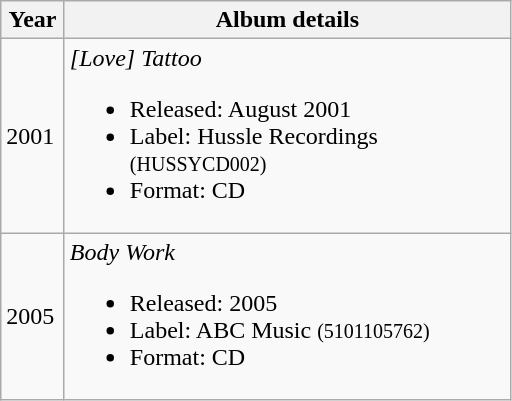<table class="wikitable" border="1">
<tr>
<th width="35px">Year</th>
<th width="290px">Album details</th>
</tr>
<tr>
<td>2001</td>
<td><em>[Love] Tattoo</em><br><ul><li>Released: August 2001</li><li>Label: Hussle Recordings <small>(HUSSYCD002)</small></li><li>Format: CD</li></ul></td>
</tr>
<tr>
<td>2005</td>
<td><em>Body Work</em><br><ul><li>Released: 2005 </li><li>Label: ABC Music <small>(5101105762)</small></li><li>Format: CD</li></ul></td>
</tr>
</table>
